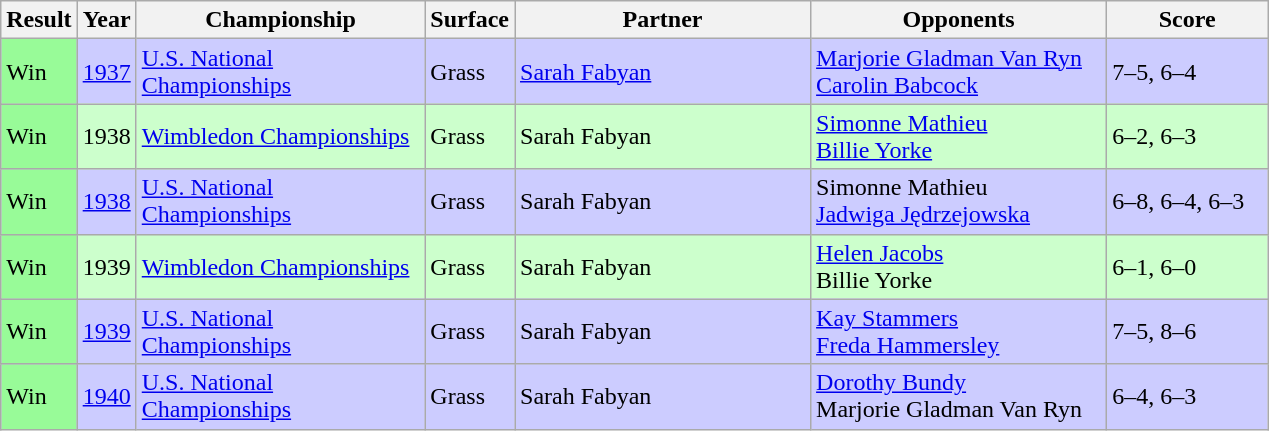<table class="sortable wikitable">
<tr>
<th>Result</th>
<th>Year</th>
<th style="width:185px">Championship</th>
<th style="width:50px">Surface</th>
<th style="width:190px">Partner</th>
<th style="width:190px">Opponents</th>
<th style="width:100px" class="unsortable">Score</th>
</tr>
<tr style="background:#ccf;">
<td style="background:#98fb98;">Win</td>
<td><a href='#'>1937</a></td>
<td><a href='#'>U.S. National Championships</a></td>
<td>Grass</td>
<td> <a href='#'>Sarah Fabyan</a></td>
<td> <a href='#'>Marjorie Gladman Van Ryn</a> <br>  <a href='#'>Carolin Babcock</a></td>
<td>7–5, 6–4</td>
</tr>
<tr style="background:#cfc;">
<td style="background:#98fb98;">Win</td>
<td>1938</td>
<td><a href='#'>Wimbledon Championships</a></td>
<td>Grass</td>
<td> Sarah Fabyan</td>
<td> <a href='#'>Simonne Mathieu</a> <br>  <a href='#'>Billie Yorke</a></td>
<td>6–2, 6–3</td>
</tr>
<tr style="background:#ccf;">
<td style="background:#98fb98;">Win</td>
<td><a href='#'>1938</a></td>
<td><a href='#'>U.S. National Championships</a></td>
<td>Grass</td>
<td> Sarah Fabyan</td>
<td> Simonne Mathieu<br>  <a href='#'>Jadwiga Jędrzejowska</a></td>
<td>6–8, 6–4, 6–3</td>
</tr>
<tr style="background:#cfc;">
<td style="background:#98fb98;">Win</td>
<td>1939</td>
<td><a href='#'>Wimbledon Championships</a></td>
<td>Grass</td>
<td> Sarah Fabyan</td>
<td> <a href='#'>Helen Jacobs</a> <br>  Billie Yorke</td>
<td>6–1, 6–0</td>
</tr>
<tr style="background:#ccf;">
<td style="background:#98fb98;">Win</td>
<td><a href='#'>1939</a></td>
<td><a href='#'>U.S. National Championships</a></td>
<td>Grass</td>
<td> Sarah Fabyan</td>
<td> <a href='#'>Kay Stammers</a> <br>  <a href='#'>Freda Hammersley</a></td>
<td>7–5, 8–6</td>
</tr>
<tr style="background:#ccf;">
<td style="background:#98fb98;">Win</td>
<td><a href='#'>1940</a></td>
<td><a href='#'>U.S. National Championships</a></td>
<td>Grass</td>
<td> Sarah Fabyan</td>
<td> <a href='#'>Dorothy Bundy</a> <br>  Marjorie Gladman Van Ryn</td>
<td>6–4, 6–3</td>
</tr>
</table>
